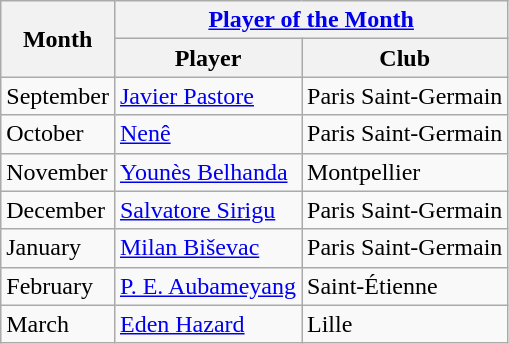<table class="wikitable">
<tr>
<th rowspan="2">Month</th>
<th colspan="2"><a href='#'>Player of the Month</a></th>
</tr>
<tr>
<th>Player</th>
<th>Club</th>
</tr>
<tr>
<td>September</td>
<td> <a href='#'>Javier Pastore</a></td>
<td>Paris Saint-Germain</td>
</tr>
<tr>
<td>October</td>
<td> <a href='#'>Nenê</a></td>
<td>Paris Saint-Germain</td>
</tr>
<tr>
<td>November</td>
<td> <a href='#'>Younès Belhanda</a></td>
<td>Montpellier</td>
</tr>
<tr>
<td>December</td>
<td> <a href='#'>Salvatore Sirigu</a></td>
<td>Paris Saint-Germain</td>
</tr>
<tr>
<td>January</td>
<td> <a href='#'>Milan Biševac</a></td>
<td>Paris Saint-Germain</td>
</tr>
<tr>
<td>February</td>
<td> <a href='#'>P. E. Aubameyang</a></td>
<td>Saint-Étienne</td>
</tr>
<tr>
<td>March</td>
<td> <a href='#'>Eden Hazard</a></td>
<td>Lille</td>
</tr>
</table>
